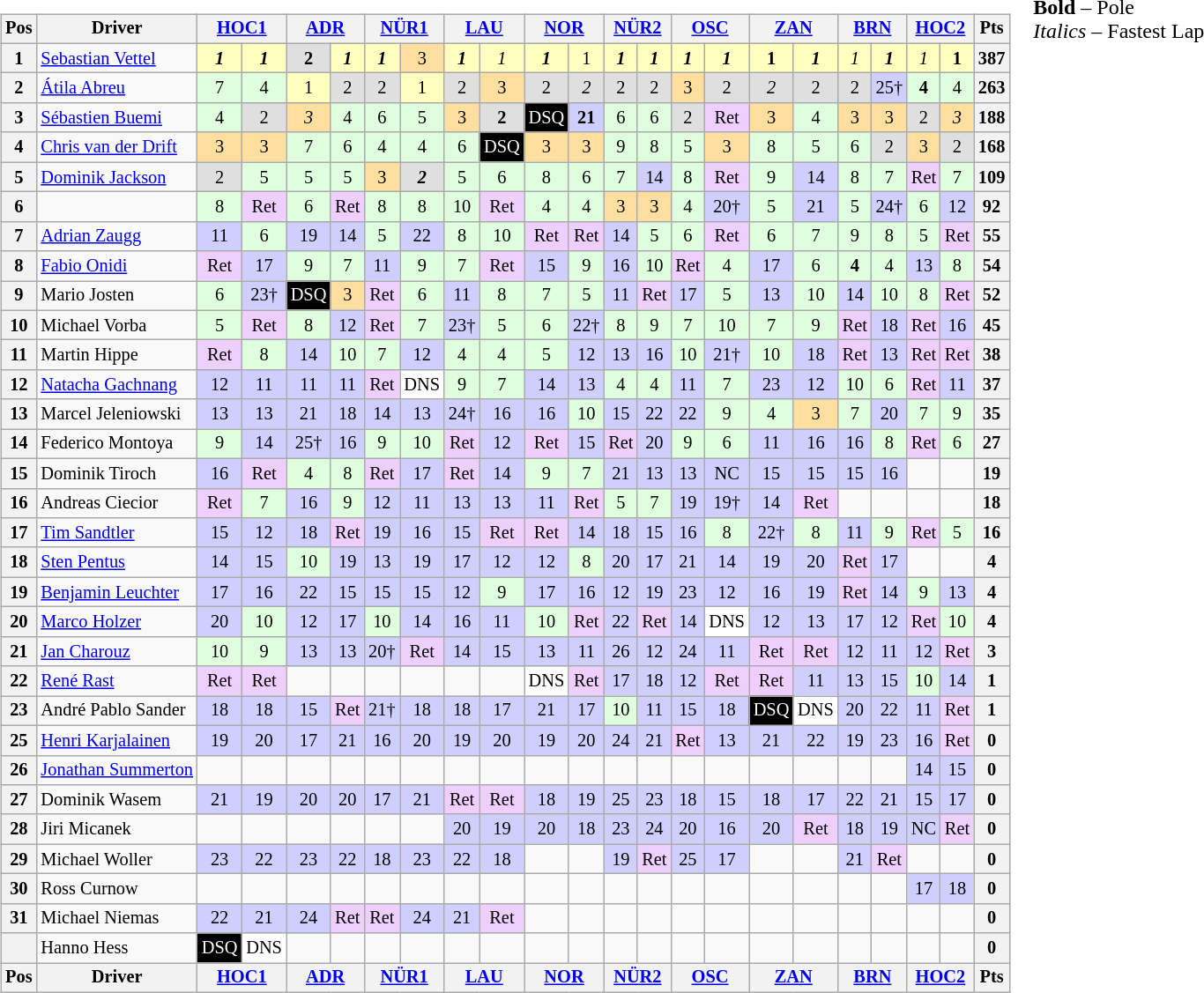<table>
<tr>
<td><br><table class="wikitable" style="font-size: 85%; text-align:center">
<tr valign="top">
<th valign="middle">Pos</th>
<th valign="middle">Driver</th>
<th colspan=2><a href='#'>HOC1</a><br></th>
<th colspan=2><a href='#'>ADR</a><br></th>
<th colspan=2><a href='#'>NÜR1</a><br></th>
<th colspan=2><a href='#'>LAU</a><br></th>
<th colspan=2><a href='#'>NOR</a><br></th>
<th colspan=2><a href='#'>NÜR2</a><br></th>
<th colspan=2><a href='#'>OSC</a><br></th>
<th colspan=2><a href='#'>ZAN</a><br></th>
<th colspan=2><a href='#'>BRN</a><br></th>
<th colspan=2><a href='#'>HOC2</a><br></th>
<th valign="middle">Pts</th>
</tr>
<tr>
<th>1</th>
<td valign="bottom" align="left"> <a href='#'>Sebastian Vettel</a></td>
<td style="background:#FFFFBF;"><strong><em>1</em></strong></td>
<td style="background:#FFFFBF;"><strong><em>1</em></strong></td>
<td style="background:#DFDFDF;"><strong>2</strong></td>
<td style="background:#FFFFBF;"><strong><em>1</em></strong></td>
<td style="background:#FFFFBF;"><strong><em>1</em></strong></td>
<td style="background:#FFDF9F;">3</td>
<td style="background:#FFFFBF;"><strong><em>1</em></strong></td>
<td style="background:#FFFFBF;"><em>1</em></td>
<td style="background:#FFFFBF;"><strong><em>1</em></strong></td>
<td style="background:#FFFFBF;">1</td>
<td style="background:#FFFFBF;"><strong><em>1</em></strong></td>
<td style="background:#FFFFBF;"><strong><em>1</em></strong></td>
<td style="background:#FFFFBF;"><strong><em>1</em></strong></td>
<td style="background:#FFFFBF;"><strong><em>1</em></strong></td>
<td style="background:#FFFFBF;"><strong>1</strong></td>
<td style="background:#FFFFBF;"><strong><em>1</em></strong></td>
<td style="background:#FFFFBF;"><em>1</em></td>
<td style="background:#FFFFBF;"><strong><em>1</em></strong></td>
<td style="background:#FFFFBF;"><em>1</em></td>
<td style="background:#FFFFBF;"><strong>1</strong></td>
<th>387</th>
</tr>
<tr>
<th>2</th>
<td valign="bottom" align="left"> <a href='#'>Átila Abreu</a></td>
<td style="background:#DFFFDF;">7</td>
<td style="background:#DFFFDF;">4</td>
<td style="background:#ffffbf;">1</td>
<td style="background:#DFDFDF;">2</td>
<td style="background:#DFDFDF;">2</td>
<td style="background:#ffffbf;">1</td>
<td style="background:#DFDFDF;">2</td>
<td style="background:#ffdf9f;">3</td>
<td style="background:#DFDFDF;">2</td>
<td style="background:#DFDFDF;"><em>2</em></td>
<td style="background:#DFDFDF;">2</td>
<td style="background:#DFDFDF;">2</td>
<td style="background:#ffdf9f;">3</td>
<td style="background:#DFDFDF;">2</td>
<td style="background:#DFDFDF;"><em>2</em></td>
<td style="background:#DFDFDF;">2</td>
<td style="background:#DFDFDF;">2</td>
<td style="background:#CFCFFF;">25†</td>
<td style="background:#DFFFDF;"><strong>4</strong></td>
<td style="background:#DFFFDF;">4</td>
<th>263</th>
</tr>
<tr>
<th>3</th>
<td valign="bottom" align="left"> <a href='#'>Sébastien Buemi</a></td>
<td style="background:#DFFFDF;">4</td>
<td style="background:#DFDFDF;">2</td>
<td style="background:#ffdf9f;"><em>3</em></td>
<td style="background:#DFFFDF;">4</td>
<td style="background:#DFFFDF;">6</td>
<td style="background:#DFFFDF;">5</td>
<td style="background:#ffdf9f;">3</td>
<td style="background:#DFDFDF;"><strong>2</strong></td>
<td style="background:black; color:white;">DSQ</td>
<td style="background:#CFCFFF;"><strong>21</strong></td>
<td style="background:#DFFFDF;">6</td>
<td style="background:#DFFFDF;">6</td>
<td style="background:#DFDFDF;">2</td>
<td style="background:#EFCFFF;">Ret</td>
<td style="background:#ffdf9f;">3</td>
<td style="background:#DFFFDF;">4</td>
<td style="background:#ffdf9f;">3</td>
<td style="background:#ffdf9f;">3</td>
<td style="background:#DFDFDF;">2</td>
<td style="background:#ffdf9f;"><em>3</em></td>
<th>188</th>
</tr>
<tr>
<th>4</th>
<td valign="bottom" align="left"> <a href='#'>Chris van der Drift</a></td>
<td style="background:#ffdf9f;">3</td>
<td style="background:#ffdf9f;">3</td>
<td style="background:#DFFFDF;">7</td>
<td style="background:#DFFFDF;">6</td>
<td style="background:#DFFFDF;">4</td>
<td style="background:#DFFFDF;">4</td>
<td style="background:#DFFFDF;">6</td>
<td style="background:black; color:white;">DSQ</td>
<td style="background:#ffdf9f;">3</td>
<td style="background:#ffdf9f;">3</td>
<td style="background:#DFFFDF;">9</td>
<td style="background:#DFFFDF;">8</td>
<td style="background:#DFFFDF;">5</td>
<td style="background:#ffdf9f;">3</td>
<td style="background:#DFFFDF;">8</td>
<td style="background:#DFFFDF;">5</td>
<td style="background:#DFFFDF;">6</td>
<td style="background:#DFDFDF;">2</td>
<td style="background:#ffdf9f;">3</td>
<td style="background:#DFDFDF;">2</td>
<th>168</th>
</tr>
<tr>
<th>5</th>
<td valign="bottom" align="left"> <a href='#'>Dominik Jackson</a></td>
<td style="background:#DFDFDF;">2</td>
<td style="background:#DFFFDF;">5</td>
<td style="background:#DFFFDF;">5</td>
<td style="background:#DFFFDF;">5</td>
<td style="background:#ffdf9f;">3</td>
<td style="background:#DFDFDF;"><strong><em>2</em></strong></td>
<td style="background:#DFFFDF;">5</td>
<td style="background:#DFFFDF;">6</td>
<td style="background:#DFFFDF;">8</td>
<td style="background:#DFFFDF;">6</td>
<td style="background:#DFFFDF;">7</td>
<td style="background:#CFCFFF;">14</td>
<td style="background:#DFFFDF;">8</td>
<td style="background:#EFCFFF;">Ret</td>
<td style="background:#DFFFDF;">9</td>
<td style="background:#CFCFFF;">14</td>
<td style="background:#DFFFDF;">8</td>
<td style="background:#DFFFDF;">7</td>
<td style="background:#EFCFFF;">Ret</td>
<td style="background:#DFFFDF;">7</td>
<th>109</th>
</tr>
<tr>
<th>6</th>
<td valign="bottom" align="left"></td>
<td style="background:#DFFFDF;">8</td>
<td style="background:#EFCFFF;">Ret</td>
<td style="background:#DFFFDF;">6</td>
<td style="background:#EFCFFF;">Ret</td>
<td style="background:#DFFFDF;">8</td>
<td style="background:#DFFFDF;">8</td>
<td style="background:#DFFFDF;">10</td>
<td style="background:#EFCFFF;">Ret</td>
<td style="background:#DFFFDF;">4</td>
<td style="background:#DFFFDF;">4</td>
<td style="background:#ffdf9f;">3</td>
<td style="background:#ffdf9f;">3</td>
<td style="background:#DFFFDF;">4</td>
<td style="background:#CFCFFF;">20†</td>
<td style="background:#DFFFDF;">5</td>
<td style="background:#CFCFFF;">21</td>
<td style="background:#DFFFDF;">5</td>
<td style="background:#CFCFFF;">24†</td>
<td style="background:#DFFFDF;">6</td>
<td style="background:#CFCFFF;">12</td>
<th>92</th>
</tr>
<tr>
<th>7</th>
<td valign="bottom" align="left"> <a href='#'>Adrian Zaugg</a></td>
<td style="background:#CFCFFF;">11</td>
<td style="background:#DFFFDF;">6</td>
<td style="background:#CFCFFF;">19</td>
<td style="background:#CFCFFF;">14</td>
<td style="background:#DFFFDF;">5</td>
<td style="background:#CFCFFF;">22</td>
<td style="background:#DFFFDF;">8</td>
<td style="background:#DFFFDF;">10</td>
<td style="background:#EFCFFF;">Ret</td>
<td style="background:#EFCFFF;">Ret</td>
<td style="background:#CFCFFF;">14</td>
<td style="background:#DFFFDF;">5</td>
<td style="background:#DFFFDF;">6</td>
<td style="background:#EFCFFF;">Ret</td>
<td style="background:#DFFFDF;">6</td>
<td style="background:#DFFFDF;">7</td>
<td style="background:#DFFFDF;">9</td>
<td style="background:#DFFFDF;">8</td>
<td style="background:#DFFFDF;">5</td>
<td style="background:#EFCFFF;">Ret</td>
<th>55</th>
</tr>
<tr>
<th>8</th>
<td valign="bottom" align="left"> <a href='#'>Fabio Onidi</a></td>
<td style="background:#EFCFFF;">Ret</td>
<td style="background:#CFCFFF;">17</td>
<td style="background:#DFFFDF;">9</td>
<td style="background:#DFFFDF;">7</td>
<td style="background:#CFCFFF;">11</td>
<td style="background:#DFFFDF;">9</td>
<td style="background:#DFFFDF;">7</td>
<td style="background:#EFCFFF;">Ret</td>
<td style="background:#CFCFFF;">15</td>
<td style="background:#DFFFDF;">9</td>
<td style="background:#CFCFFF;">16</td>
<td style="background:#DFFFDF;">10</td>
<td style="background:#EFCFFF;">Ret</td>
<td style="background:#DFFFDF;">4</td>
<td style="background:#CFCFFF;">17</td>
<td style="background:#DFFFDF;">6</td>
<td style="background:#DFFFDF;"><strong>4</strong></td>
<td style="background:#DFFFDF;">4</td>
<td style="background:#CFCFFF;">13</td>
<td style="background:#DFFFDF;">8</td>
<th>54</th>
</tr>
<tr>
<th>9</th>
<td valign="bottom" align="left"> Mario Josten</td>
<td style="background:#DFFFDF;">6</td>
<td style="background:#CFCFFF;">23†</td>
<td style="background:black; color:white;">DSQ</td>
<td style="background:#ffdf9f;">3</td>
<td style="background:#EFCFFF;">Ret</td>
<td style="background:#DFFFDF;">6</td>
<td style="background:#CFCFFF;">11</td>
<td style="background:#DFFFDF;">8</td>
<td style="background:#DFFFDF;">7</td>
<td style="background:#DFFFDF;">5</td>
<td style="background:#CFCFFF;">11</td>
<td style="background:#EFCFFF;">Ret</td>
<td style="background:#CFCFFF;">17</td>
<td style="background:#DFFFDF;">5</td>
<td style="background:#CFCFFF;">13</td>
<td style="background:#DFFFDF;">10</td>
<td style="background:#CFCFFF;">14</td>
<td style="background:#DFFFDF;">10</td>
<td style="background:#DFFFDF;">8</td>
<td style="background:#EFCFFF;">Ret</td>
<th>52</th>
</tr>
<tr>
<th>10</th>
<td valign="bottom" align="left"> Michael Vorba</td>
<td style="background:#DFFFDF;">5</td>
<td style="background:#EFCFFF;">Ret</td>
<td style="background:#DFFFDF;">8</td>
<td style="background:#CFCFFF;">12</td>
<td style="background:#EFCFFF;">Ret</td>
<td style="background:#DFFFDF;">7</td>
<td style="background:#CFCFFF;">23†</td>
<td style="background:#DFFFDF;">5</td>
<td style="background:#DFFFDF;">6</td>
<td style="background:#CFCFFF;">22†</td>
<td style="background:#DFFFDF;">8</td>
<td style="background:#DFFFDF;">9</td>
<td style="background:#DFFFDF;">7</td>
<td style="background:#DFFFDF;">10</td>
<td style="background:#DFFFDF;">7</td>
<td style="background:#DFFFDF;">9</td>
<td style="background:#EFCFFF;">Ret</td>
<td style="background:#CFCFFF;">18</td>
<td style="background:#EFCFFF;">Ret</td>
<td style="background:#CFCFFF;">16</td>
<th>45</th>
</tr>
<tr>
<th>11</th>
<td valign="bottom" align="left"> Martin Hippe</td>
<td style="background:#EFCFFF;">Ret</td>
<td style="background:#DFFFDF;">8</td>
<td style="background:#CFCFFF;">14</td>
<td style="background:#DFFFDF;">10</td>
<td style="background:#DFFFDF;">7</td>
<td style="background:#CFCFFF;">12</td>
<td style="background:#DFFFDF;">4</td>
<td style="background:#DFFFDF;">4</td>
<td style="background:#DFFFDF;">5</td>
<td style="background:#CFCFFF;">12</td>
<td style="background:#CFCFFF;">13</td>
<td style="background:#CFCFFF;">16</td>
<td style="background:#DFFFDF;">10</td>
<td style="background:#CFCFFF;">21†</td>
<td style="background:#DFFFDF;">10</td>
<td style="background:#CFCFFF;">18</td>
<td style="background:#EFCFFF;">Ret</td>
<td style="background:#CFCFFF;">13</td>
<td style="background:#EFCFFF;">Ret</td>
<td style="background:#EFCFFF;">Ret</td>
<th>38</th>
</tr>
<tr>
<th>12</th>
<td valign="bottom" align="left"> <a href='#'>Natacha Gachnang</a></td>
<td style="background:#CFCFFF;">12</td>
<td style="background:#CFCFFF;">11</td>
<td style="background:#CFCFFF;">11</td>
<td style="background:#CFCFFF;">11</td>
<td style="background:#EFCFFF;">Ret</td>
<td style="background:#FFFFFF;">DNS</td>
<td style="background:#DFFFDF;">9</td>
<td style="background:#DFFFDF;">7</td>
<td style="background:#CFCFFF;">14</td>
<td style="background:#CFCFFF;">13</td>
<td style="background:#DFFFDF;">4</td>
<td style="background:#DFFFDF;">4</td>
<td style="background:#CFCFFF;">11</td>
<td style="background:#DFFFDF;">7</td>
<td style="background:#CFCFFF;">23</td>
<td style="background:#CFCFFF;">12</td>
<td style="background:#DFFFDF;">10</td>
<td style="background:#DFFFDF;">6</td>
<td style="background:#EFCFFF;">Ret</td>
<td style="background:#CFCFFF;">11</td>
<th>37</th>
</tr>
<tr>
<th>13</th>
<td valign="bottom" align="left"> Marcel Jeleniowski</td>
<td style="background:#CFCFFF;">13</td>
<td style="background:#CFCFFF;">13</td>
<td style="background:#CFCFFF;">21</td>
<td style="background:#CFCFFF;">18</td>
<td style="background:#CFCFFF;">14</td>
<td style="background:#CFCFFF;">13</td>
<td style="background:#CFCFFF;">24†</td>
<td style="background:#CFCFFF;">16</td>
<td style="background:#CFCFFF;">16</td>
<td style="background:#DFFFDF;">10</td>
<td style="background:#CFCFFF;">15</td>
<td style="background:#CFCFFF;">22</td>
<td style="background:#CFCFFF;">22</td>
<td style="background:#DFFFDF;">9</td>
<td style="background:#DFFFDF;">4</td>
<td style="background:#ffdf9f;">3</td>
<td style="background:#DFFFDF;">7</td>
<td style="background:#CFCFFF;">20</td>
<td style="background:#DFFFDF;">7</td>
<td style="background:#DFFFDF;">9</td>
<th>35</th>
</tr>
<tr>
<th>14</th>
<td valign="bottom" align="left"> Federico Montoya</td>
<td style="background:#DFFFDF;">9</td>
<td style="background:#CFCFFF;">14</td>
<td style="background:#CFCFFF;">25†</td>
<td style="background:#CFCFFF;">16</td>
<td style="background:#DFFFDF;">9</td>
<td style="background:#DFFFDF;">10</td>
<td style="background:#EFCFFF;">Ret</td>
<td style="background:#CFCFFF;">12</td>
<td style="background:#EFCFFF;">Ret</td>
<td style="background:#CFCFFF;">15</td>
<td style="background:#EFCFFF;">Ret</td>
<td style="background:#CFCFFF;">20</td>
<td style="background:#DFFFDF;">9</td>
<td style="background:#DFFFDF;">6</td>
<td style="background:#CFCFFF;">11</td>
<td style="background:#CFCFFF;">16</td>
<td style="background:#CFCFFF;">16</td>
<td style="background:#DFFFDF;">8</td>
<td style="background:#EFCFFF;">Ret</td>
<td style="background:#DFFFDF;">6</td>
<th>27</th>
</tr>
<tr>
<th>15</th>
<td valign="bottom" align="left"> Dominik Tiroch</td>
<td style="background:#CFCFFF;">16</td>
<td style="background:#EFCFFF;">Ret</td>
<td style="background:#DFFFDF;">4</td>
<td style="background:#DFFFDF;">8</td>
<td style="background:#EFCFFF;">Ret</td>
<td style="background:#CFCFFF;">17</td>
<td style="background:#EFCFFF;">Ret</td>
<td style="background:#CFCFFF;">14</td>
<td style="background:#DFFFDF;">9</td>
<td style="background:#DFFFDF;">7</td>
<td style="background:#CFCFFF;">21</td>
<td style="background:#CFCFFF;">13</td>
<td style="background:#CFCFFF;">13</td>
<td style="background:#CFCFFF;">NC</td>
<td style="background:#CFCFFF;">15</td>
<td style="background:#CFCFFF;">15</td>
<td style="background:#CFCFFF;">15</td>
<td style="background:#CFCFFF;">16</td>
<td></td>
<td></td>
<th>19</th>
</tr>
<tr>
<th>16</th>
<td valign="bottom" align="left"> Andreas Ciecior</td>
<td style="background:#EFCFFF;">Ret</td>
<td style="background:#DFFFDF;">7</td>
<td style="background:#CFCFFF;">16</td>
<td style="background:#DFFFDF;">9</td>
<td style="background:#CFCFFF;">12</td>
<td style="background:#CFCFFF;">11</td>
<td style="background:#CFCFFF;">13</td>
<td style="background:#CFCFFF;">13</td>
<td style="background:#CFCFFF;">11</td>
<td style="background:#EFCFFF;">Ret</td>
<td style="background:#DFFFDF;">5</td>
<td style="background:#DFFFDF;">7</td>
<td style="background:#CFCFFF;">19</td>
<td style="background:#CFCFFF;">19†</td>
<td style="background:#CFCFFF;">14</td>
<td style="background:#EFCFFF;">Ret</td>
<td></td>
<td></td>
<td></td>
<td></td>
<th>18</th>
</tr>
<tr>
<th>17</th>
<td valign="bottom" align="left"> <a href='#'>Tim Sandtler</a></td>
<td style="background:#CFCFFF;">15</td>
<td style="background:#CFCFFF;">12</td>
<td style="background:#CFCFFF;">18</td>
<td style="background:#EFCFFF;">Ret</td>
<td style="background:#CFCFFF;">19</td>
<td style="background:#CFCFFF;">16</td>
<td style="background:#CFCFFF;">15</td>
<td style="background:#EFCFFF;">Ret</td>
<td style="background:#EFCFFF;">Ret</td>
<td style="background:#CFCFFF;">14</td>
<td style="background:#CFCFFF;">18</td>
<td style="background:#CFCFFF;">15</td>
<td style="background:#CFCFFF;">16</td>
<td style="background:#DFFFDF;">8</td>
<td style="background:#CFCFFF;">22†</td>
<td style="background:#DFFFDF;">8</td>
<td style="background:#CFCFFF;">11</td>
<td style="background:#DFFFDF;">9</td>
<td style="background:#EFCFFF;">Ret</td>
<td style="background:#DFFFDF;">5</td>
<th>16</th>
</tr>
<tr>
<th>18</th>
<td valign="bottom" align="left"> <a href='#'>Sten Pentus</a></td>
<td style="background:#CFCFFF;">14</td>
<td style="background:#CFCFFF;">15</td>
<td style="background:#DFFFDF;">10</td>
<td style="background:#CFCFFF;">19</td>
<td style="background:#CFCFFF;">13</td>
<td style="background:#CFCFFF;">19</td>
<td style="background:#CFCFFF;">17</td>
<td style="background:#CFCFFF;">12</td>
<td style="background:#CFCFFF;">12</td>
<td style="background:#DFFFDF;">8</td>
<td style="background:#CFCFFF;">20</td>
<td style="background:#CFCFFF;">17</td>
<td style="background:#CFCFFF;">21</td>
<td style="background:#CFCFFF;">14</td>
<td style="background:#CFCFFF;">19</td>
<td style="background:#CFCFFF;">20</td>
<td style="background:#EFCFFF;">Ret</td>
<td style="background:#CFCFFF;">17</td>
<td></td>
<td></td>
<th>4</th>
</tr>
<tr>
<th>19</th>
<td valign="bottom" align="left"> <a href='#'>Benjamin Leuchter</a></td>
<td style="background:#CFCFFF;">17</td>
<td style="background:#CFCFFF;">16</td>
<td style="background:#CFCFFF;">22</td>
<td style="background:#CFCFFF;">15</td>
<td style="background:#CFCFFF;">15</td>
<td style="background:#CFCFFF;">15</td>
<td style="background:#CFCFFF;">12</td>
<td style="background:#DFFFDF;">9</td>
<td style="background:#CFCFFF;">17</td>
<td style="background:#CFCFFF;">16</td>
<td style="background:#CFCFFF;">12</td>
<td style="background:#CFCFFF;">19</td>
<td style="background:#CFCFFF;">23</td>
<td style="background:#CFCFFF;">12</td>
<td style="background:#CFCFFF;">16</td>
<td style="background:#CFCFFF;">19</td>
<td style="background:#EFCFFF;">Ret</td>
<td style="background:#CFCFFF;">14</td>
<td style="background:#DFFFDF;">9</td>
<td style="background:#CFCFFF;">13</td>
<th>4</th>
</tr>
<tr>
<th>20</th>
<td valign="bottom" align="left"> <a href='#'>Marco Holzer</a></td>
<td style="background:#CFCFFF;">20</td>
<td style="background:#DFFFDF;">10</td>
<td style="background:#CFCFFF;">12</td>
<td style="background:#CFCFFF;">17</td>
<td style="background:#DFFFDF;">10</td>
<td style="background:#CFCFFF;">14</td>
<td style="background:#CFCFFF;">16</td>
<td style="background:#CFCFFF;">11</td>
<td style="background:#DFFFDF;">10</td>
<td style="background:#EFCFFF;">Ret</td>
<td style="background:#CFCFFF;">22</td>
<td style="background:#EFCFFF;">Ret</td>
<td style="background:#CFCFFF;">14</td>
<td style="background:#FFFFFF;">DNS</td>
<td style="background:#CFCFFF;">12</td>
<td style="background:#CFCFFF;">13</td>
<td style="background:#CFCFFF;">17</td>
<td style="background:#CFCFFF;">12</td>
<td style="background:#EFCFFF;">Ret</td>
<td style="background:#DFFFDF;">10</td>
<th>4</th>
</tr>
<tr>
<th>21</th>
<td valign="bottom" align="left"> <a href='#'>Jan Charouz</a></td>
<td style="background:#DFFFDF;">10</td>
<td style="background:#DFFFDF;">9</td>
<td style="background:#CFCFFF;">13</td>
<td style="background:#CFCFFF;">13</td>
<td style="background:#CFCFFF;">20†</td>
<td style="background:#EFCFFF;">Ret</td>
<td style="background:#CFCFFF;">14</td>
<td style="background:#CFCFFF;">15</td>
<td style="background:#CFCFFF;">13</td>
<td style="background:#CFCFFF;">11</td>
<td style="background:#CFCFFF;">26</td>
<td style="background:#CFCFFF;">12</td>
<td style="background:#CFCFFF;">24</td>
<td style="background:#CFCFFF;">11</td>
<td style="background:#EFCFFF;">Ret</td>
<td style="background:#EFCFFF;">Ret</td>
<td style="background:#CFCFFF;">12</td>
<td style="background:#CFCFFF;">11</td>
<td style="background:#CFCFFF;">12</td>
<td style="background:#EFCFFF;">Ret</td>
<th>3</th>
</tr>
<tr>
<th>22</th>
<td valign="bottom" align="left"> <a href='#'>René Rast</a></td>
<td style="background:#EFCFFF;">Ret</td>
<td style="background:#EFCFFF;">Ret</td>
<td></td>
<td></td>
<td></td>
<td></td>
<td></td>
<td></td>
<td style="background:#FFFFFF;">DNS</td>
<td style="background:#EFCFFF;">Ret</td>
<td style="background:#CFCFFF;">17</td>
<td style="background:#CFCFFF;">18</td>
<td style="background:#CFCFFF;">12</td>
<td style="background:#EFCFFF;">Ret</td>
<td style="background:#EFCFFF;">Ret</td>
<td style="background:#CFCFFF;">11</td>
<td style="background:#CFCFFF;">13</td>
<td style="background:#CFCFFF;">15</td>
<td style="background:#DFFFDF;">10</td>
<td style="background:#CFCFFF;">14</td>
<th>1</th>
</tr>
<tr>
<th>23</th>
<td valign="bottom" align="left"> André Pablo Sander</td>
<td style="background:#CFCFFF;">18</td>
<td style="background:#CFCFFF;">18</td>
<td style="background:#CFCFFF;">15</td>
<td style="background:#EFCFFF;">Ret</td>
<td style="background:#CFCFFF;">21†</td>
<td style="background:#CFCFFF;">18</td>
<td style="background:#CFCFFF;">18</td>
<td style="background:#CFCFFF;">17</td>
<td style="background:#CFCFFF;">21</td>
<td style="background:#CFCFFF;">17</td>
<td style="background:#DFFFDF;">10</td>
<td style="background:#CFCFFF;">11</td>
<td style="background:#CFCFFF;">15</td>
<td style="background:#CFCFFF;">18</td>
<td style="background:black; color:white;">DSQ</td>
<td style="background:#FFFFFF;">DNS</td>
<td style="background:#CFCFFF;">20</td>
<td style="background:#CFCFFF;">22</td>
<td style="background:#CFCFFF;">11</td>
<td style="background:#EFCFFF;">Ret</td>
<th>1</th>
</tr>
<tr>
<th>25</th>
<td valign="bottom" align="left"> <a href='#'>Henri Karjalainen</a></td>
<td style="background:#CFCFFF;">19</td>
<td style="background:#CFCFFF;">20</td>
<td style="background:#CFCFFF;">17</td>
<td style="background:#CFCFFF;">21</td>
<td style="background:#CFCFFF;">16</td>
<td style="background:#CFCFFF;">20</td>
<td style="background:#CFCFFF;">19</td>
<td style="background:#CFCFFF;">20</td>
<td style="background:#CFCFFF;">19</td>
<td style="background:#CFCFFF;">20</td>
<td style="background:#CFCFFF;">24</td>
<td style="background:#CFCFFF;">21</td>
<td style="background:#EFCFFF;">Ret</td>
<td style="background:#CFCFFF;">13</td>
<td style="background:#CFCFFF;">21</td>
<td style="background:#CFCFFF;">22</td>
<td style="background:#CFCFFF;">19</td>
<td style="background:#CFCFFF;">23</td>
<td style="background:#CFCFFF;">16</td>
<td style="background:#EFCFFF;">Ret</td>
<th>0</th>
</tr>
<tr>
<th>26</th>
<td valign="bottom" align="left"> <a href='#'>Jonathan Summerton</a></td>
<td></td>
<td></td>
<td></td>
<td></td>
<td></td>
<td></td>
<td></td>
<td></td>
<td></td>
<td></td>
<td></td>
<td></td>
<td></td>
<td></td>
<td></td>
<td></td>
<td></td>
<td></td>
<td style="background:#CFCFFF;">14</td>
<td style="background:#CFCFFF;">15</td>
<th>0</th>
</tr>
<tr>
<th>27</th>
<td valign="bottom" align="left"> Dominik Wasem</td>
<td style="background:#CFCFFF;">21</td>
<td style="background:#CFCFFF;">19</td>
<td style="background:#CFCFFF;">20</td>
<td style="background:#CFCFFF;">20</td>
<td style="background:#CFCFFF;">17</td>
<td style="background:#CFCFFF;">21</td>
<td style="background:#EFCFFF;">Ret</td>
<td style="background:#EFCFFF;">Ret</td>
<td style="background:#CFCFFF;">18</td>
<td style="background:#CFCFFF;">19</td>
<td style="background:#CFCFFF;">25</td>
<td style="background:#CFCFFF;">23</td>
<td style="background:#CFCFFF;">18</td>
<td style="background:#CFCFFF;">15</td>
<td style="background:#CFCFFF;">18</td>
<td style="background:#CFCFFF;">17</td>
<td style="background:#CFCFFF;">22</td>
<td style="background:#CFCFFF;">21</td>
<td style="background:#CFCFFF;">15</td>
<td style="background:#CFCFFF;">17</td>
<th>0</th>
</tr>
<tr>
<th>28</th>
<td valign="bottom" align="left"> Jiri Micanek</td>
<td></td>
<td></td>
<td></td>
<td></td>
<td></td>
<td></td>
<td style="background:#CFCFFF;">20</td>
<td style="background:#CFCFFF;">19</td>
<td style="background:#CFCFFF;">20</td>
<td style="background:#CFCFFF;">18</td>
<td style="background:#CFCFFF;">23</td>
<td style="background:#CFCFFF;">24</td>
<td style="background:#CFCFFF;">20</td>
<td style="background:#CFCFFF;">16</td>
<td style="background:#CFCFFF;">20</td>
<td style="background:#EFCFFF;">Ret</td>
<td style="background:#CFCFFF;">18</td>
<td style="background:#CFCFFF;">19</td>
<td style="background:#CFCFFF;">NC</td>
<td style="background:#EFCFFF;">Ret</td>
<th>0</th>
</tr>
<tr>
<th>29</th>
<td valign="bottom" align="left"> Michael Woller</td>
<td style="background:#CFCFFF;">23</td>
<td style="background:#CFCFFF;">22</td>
<td style="background:#CFCFFF;">23</td>
<td style="background:#CFCFFF;">22</td>
<td style="background:#CFCFFF;">18</td>
<td style="background:#CFCFFF;">23</td>
<td style="background:#CFCFFF;">22</td>
<td style="background:#CFCFFF;">18</td>
<td></td>
<td></td>
<td style="background:#CFCFFF;">19</td>
<td style="background:#EFCFFF;">Ret</td>
<td style="background:#CFCFFF;">25</td>
<td style="background:#CFCFFF;">17</td>
<td></td>
<td></td>
<td style="background:#CFCFFF;">21</td>
<td style="background:#EFCFFF;">Ret</td>
<td></td>
<td></td>
<th>0</th>
</tr>
<tr>
<th>30</th>
<td valign="bottom" align="left"> Ross Curnow</td>
<td></td>
<td></td>
<td></td>
<td></td>
<td></td>
<td></td>
<td></td>
<td></td>
<td></td>
<td></td>
<td></td>
<td></td>
<td></td>
<td></td>
<td></td>
<td></td>
<td></td>
<td></td>
<td style="background:#CFCFFF;">17</td>
<td style="background:#CFCFFF;">18</td>
<th>0</th>
</tr>
<tr>
<th>31</th>
<td valign="bottom" align="left"> Michael Niemas</td>
<td style="background:#CFCFFF;">22</td>
<td style="background:#CFCFFF;">21</td>
<td style="background:#CFCFFF;">24</td>
<td style="background:#EFCFFF;">Ret</td>
<td style="background:#EFCFFF;">Ret</td>
<td style="background:#CFCFFF;">24</td>
<td style="background:#CFCFFF;">21</td>
<td style="background:#EFCFFF;">Ret</td>
<td></td>
<td></td>
<td></td>
<td></td>
<td></td>
<td></td>
<td></td>
<td></td>
<td></td>
<td></td>
<td></td>
<td></td>
<th>0</th>
</tr>
<tr>
<th></th>
<td valign="bottom" align="left"> Hanno Hess</td>
<td style="background:black; color:white;">DSQ</td>
<td style="background:#FFFFFF;">DNS</td>
<td></td>
<td></td>
<td></td>
<td></td>
<td></td>
<td></td>
<td></td>
<td></td>
<td></td>
<td></td>
<td></td>
<td></td>
<td></td>
<td></td>
<td></td>
<td></td>
<td></td>
<td></td>
<th>0</th>
</tr>
<tr>
<th valign="middle">Pos</th>
<th valign="middle">Driver</th>
<th colspan=2><a href='#'>HOC1</a><br></th>
<th colspan=2><a href='#'>ADR</a><br></th>
<th colspan=2><a href='#'>NÜR1</a><br></th>
<th colspan=2><a href='#'>LAU</a><br></th>
<th colspan=2><a href='#'>NOR</a><br></th>
<th colspan=2><a href='#'>NÜR2</a><br></th>
<th colspan=2><a href='#'>OSC</a><br></th>
<th colspan=2><a href='#'>ZAN</a><br></th>
<th colspan=2><a href='#'>BRN</a><br></th>
<th colspan=2><a href='#'>HOC2</a><br></th>
<th valign="middle">Pts</th>
</tr>
</table>
</td>
<td valign="top"><br>
<span><strong>Bold</strong> – Pole<br>
<em>Italics</em> – Fastest Lap</span></td>
</tr>
</table>
